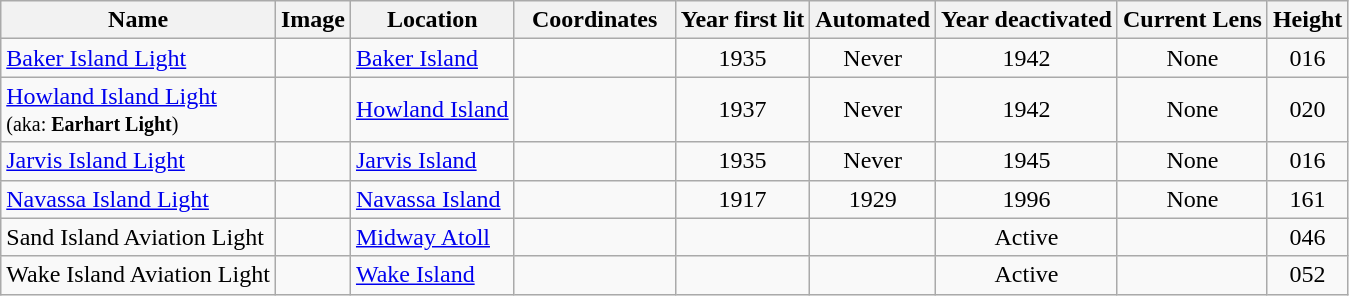<table class="wikitable sortable">
<tr>
<th>Name</th>
<th scope="col" class="unsortable">Image</th>
<th>Location</th>
<th width="100">Coordinates</th>
<th>Year first lit</th>
<th>Automated</th>
<th>Year deactivated</th>
<th>Current Lens</th>
<th>Height</th>
</tr>
<tr>
<td><a href='#'>Baker Island Light</a></td>
<td></td>
<td><a href='#'>Baker Island</a></td>
<td></td>
<td style="text-align: center;">1935</td>
<td style="text-align: center;">Never</td>
<td style="text-align: center;">1942</td>
<td style="text-align: center;">None</td>
<td style="text-align: center;"><span>016</span> </td>
</tr>
<tr>
<td><a href='#'>Howland Island Light</a><br><small>(aka: <strong>Earhart Light</strong>)</small></td>
<td></td>
<td><a href='#'>Howland Island</a></td>
<td></td>
<td style="text-align: center;">1937</td>
<td style="text-align: center;">Never</td>
<td style="text-align: center;">1942</td>
<td style="text-align: center;">None</td>
<td style="text-align: center;"><span>020</span> </td>
</tr>
<tr>
<td><a href='#'>Jarvis Island Light</a></td>
<td></td>
<td><a href='#'>Jarvis Island</a></td>
<td></td>
<td style="text-align: center;">1935</td>
<td style="text-align: center;">Never</td>
<td style="text-align: center;">1945</td>
<td style="text-align: center;">None</td>
<td style="text-align: center;"><span>016</span> </td>
</tr>
<tr>
<td><a href='#'>Navassa Island Light</a></td>
<td></td>
<td><a href='#'>Navassa Island</a></td>
<td></td>
<td style="text-align: center;">1917</td>
<td style="text-align: center;">1929</td>
<td style="text-align: center;">1996</td>
<td style="text-align: center;">None</td>
<td style="text-align: center;"><span>161</span> </td>
</tr>
<tr>
<td>Sand Island Aviation Light</td>
<td></td>
<td><a href='#'>Midway Atoll</a></td>
<td></td>
<td></td>
<td></td>
<td style="text-align: center;">Active</td>
<td></td>
<td style="text-align: center;"><span>046</span> </td>
</tr>
<tr>
<td>Wake Island Aviation Light</td>
<td></td>
<td><a href='#'>Wake Island</a></td>
<td></td>
<td></td>
<td></td>
<td style="text-align: center;">Active</td>
<td></td>
<td style="text-align: center;"><span>052</span> </td>
</tr>
</table>
